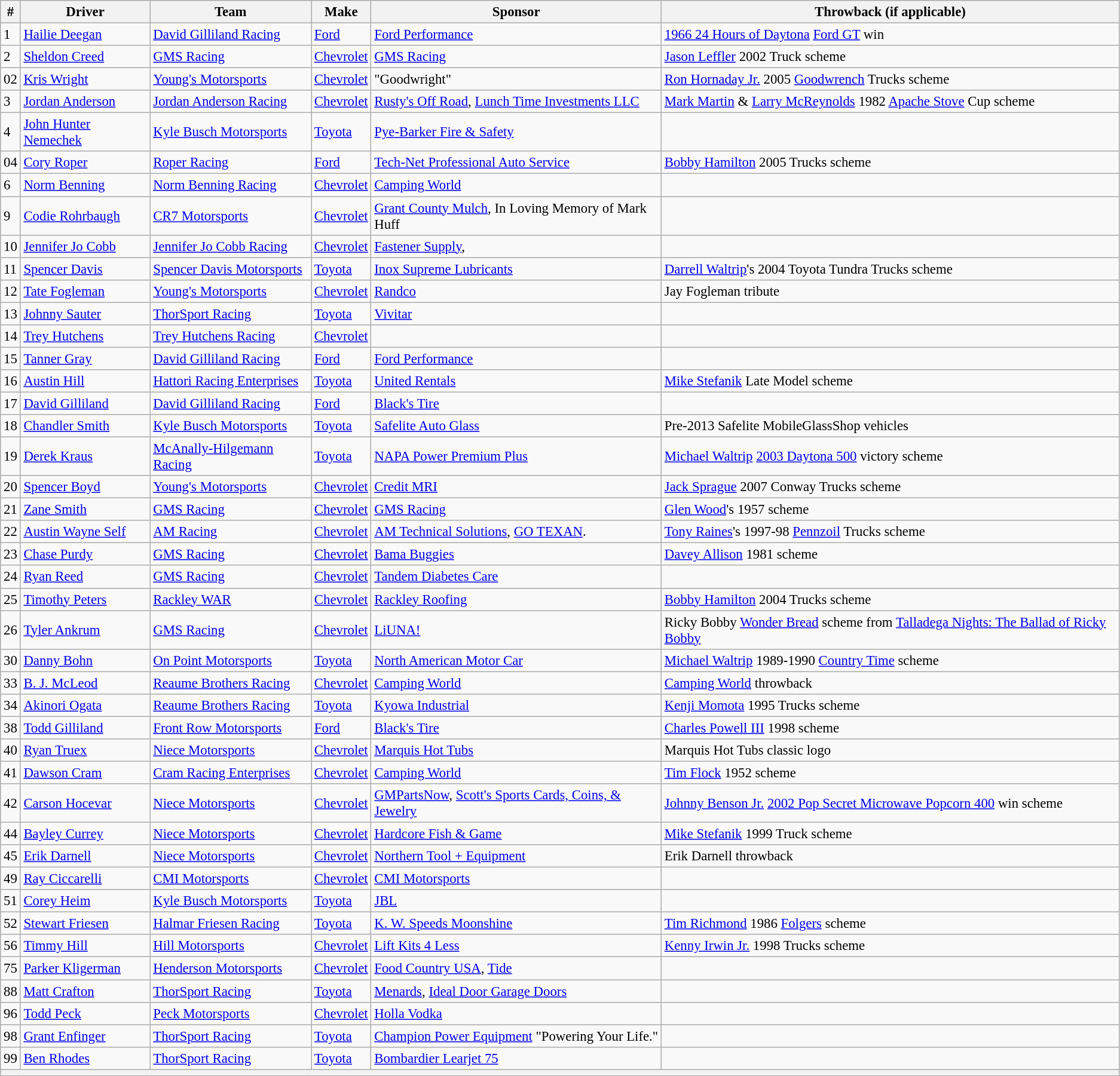<table class="wikitable" style="font-size:95%">
<tr>
<th>#</th>
<th>Driver</th>
<th>Team</th>
<th>Make</th>
<th>Sponsor</th>
<th>Throwback (if applicable)</th>
</tr>
<tr>
<td>1</td>
<td><a href='#'>Hailie Deegan</a></td>
<td><a href='#'>David Gilliland Racing</a></td>
<td><a href='#'>Ford</a></td>
<td><a href='#'>Ford Performance</a></td>
<td><a href='#'>1966 24 Hours of Daytona</a> <a href='#'>Ford GT</a> win</td>
</tr>
<tr>
<td>2</td>
<td><a href='#'>Sheldon Creed</a></td>
<td><a href='#'>GMS Racing</a></td>
<td><a href='#'>Chevrolet</a></td>
<td><a href='#'>GMS Racing</a></td>
<td><a href='#'>Jason Leffler</a> 2002 Truck scheme</td>
</tr>
<tr>
<td>02</td>
<td><a href='#'>Kris Wright</a></td>
<td><a href='#'>Young's Motorsports</a></td>
<td><a href='#'>Chevrolet</a></td>
<td> "Goodwright"</td>
<td><a href='#'>Ron Hornaday Jr.</a> 2005 <a href='#'>Goodwrench</a> Trucks scheme</td>
</tr>
<tr>
<td>3</td>
<td><a href='#'>Jordan Anderson</a></td>
<td><a href='#'>Jordan Anderson Racing</a></td>
<td><a href='#'>Chevrolet</a></td>
<td><a href='#'>Rusty's Off Road</a>, <a href='#'>Lunch Time Investments LLC</a></td>
<td><a href='#'>Mark Martin</a> & <a href='#'>Larry McReynolds</a> 1982 <a href='#'>Apache Stove</a> Cup scheme</td>
</tr>
<tr>
<td>4</td>
<td><a href='#'>John Hunter Nemechek</a></td>
<td><a href='#'>Kyle Busch Motorsports</a></td>
<td><a href='#'>Toyota</a></td>
<td><a href='#'>Pye-Barker Fire & Safety</a></td>
<td></td>
</tr>
<tr>
<td>04</td>
<td><a href='#'>Cory Roper</a></td>
<td><a href='#'>Roper Racing</a></td>
<td><a href='#'>Ford</a></td>
<td><a href='#'>Tech-Net Professional Auto Service</a></td>
<td><a href='#'>Bobby Hamilton</a> 2005 Trucks scheme</td>
</tr>
<tr>
<td>6</td>
<td><a href='#'>Norm Benning</a></td>
<td><a href='#'>Norm Benning Racing</a></td>
<td><a href='#'>Chevrolet</a></td>
<td><a href='#'>Camping World</a></td>
<td></td>
</tr>
<tr>
<td>9</td>
<td><a href='#'>Codie Rohrbaugh</a></td>
<td><a href='#'>CR7 Motorsports</a></td>
<td><a href='#'>Chevrolet</a></td>
<td><a href='#'>Grant County Mulch</a>, In Loving Memory of Mark Huff</td>
<td></td>
</tr>
<tr>
<td>10</td>
<td><a href='#'>Jennifer Jo Cobb</a></td>
<td><a href='#'>Jennifer Jo Cobb Racing</a></td>
<td><a href='#'>Chevrolet</a></td>
<td><a href='#'>Fastener Supply</a>, </td>
<td></td>
</tr>
<tr>
<td>11</td>
<td><a href='#'>Spencer Davis</a></td>
<td><a href='#'>Spencer Davis Motorsports</a></td>
<td><a href='#'>Toyota</a></td>
<td><a href='#'>Inox Supreme Lubricants</a></td>
<td><a href='#'>Darrell Waltrip</a>'s 2004 Toyota Tundra Trucks scheme</td>
</tr>
<tr>
<td>12</td>
<td><a href='#'>Tate Fogleman</a></td>
<td><a href='#'>Young's Motorsports</a></td>
<td><a href='#'>Chevrolet</a></td>
<td><a href='#'>Randco</a></td>
<td>Jay Fogleman tribute</td>
</tr>
<tr>
<td>13</td>
<td><a href='#'>Johnny Sauter</a></td>
<td><a href='#'>ThorSport Racing</a></td>
<td><a href='#'>Toyota</a></td>
<td><a href='#'>Vivitar</a></td>
<td></td>
</tr>
<tr>
<td>14</td>
<td><a href='#'>Trey Hutchens</a></td>
<td><a href='#'>Trey Hutchens Racing</a></td>
<td><a href='#'>Chevrolet</a></td>
<td></td>
<td></td>
</tr>
<tr>
<td>15</td>
<td><a href='#'>Tanner Gray</a></td>
<td><a href='#'>David Gilliland Racing</a></td>
<td><a href='#'>Ford</a></td>
<td><a href='#'>Ford Performance</a></td>
<td></td>
</tr>
<tr>
<td>16</td>
<td><a href='#'>Austin Hill</a></td>
<td><a href='#'>Hattori Racing Enterprises</a></td>
<td><a href='#'>Toyota</a></td>
<td><a href='#'>United Rentals</a></td>
<td><a href='#'>Mike Stefanik</a> Late Model scheme</td>
</tr>
<tr>
<td>17</td>
<td><a href='#'>David Gilliland</a></td>
<td><a href='#'>David Gilliland Racing</a></td>
<td><a href='#'>Ford</a></td>
<td><a href='#'>Black's Tire</a></td>
<td></td>
</tr>
<tr>
<td>18</td>
<td><a href='#'>Chandler Smith</a></td>
<td><a href='#'>Kyle Busch Motorsports</a></td>
<td><a href='#'>Toyota</a></td>
<td><a href='#'>Safelite Auto Glass</a></td>
<td>Pre-2013 Safelite MobileGlassShop vehicles</td>
</tr>
<tr>
<td>19</td>
<td><a href='#'>Derek Kraus</a></td>
<td><a href='#'>McAnally-Hilgemann Racing</a></td>
<td><a href='#'>Toyota</a></td>
<td><a href='#'>NAPA Power Premium Plus</a></td>
<td><a href='#'>Michael Waltrip</a> <a href='#'>2003 Daytona 500</a> victory scheme</td>
</tr>
<tr>
<td>20</td>
<td><a href='#'>Spencer Boyd</a></td>
<td><a href='#'>Young's Motorsports</a></td>
<td><a href='#'>Chevrolet</a></td>
<td><a href='#'>Credit MRI</a></td>
<td><a href='#'>Jack Sprague</a> 2007 Conway Trucks scheme</td>
</tr>
<tr>
<td>21</td>
<td><a href='#'>Zane Smith</a></td>
<td><a href='#'>GMS Racing</a></td>
<td><a href='#'>Chevrolet</a></td>
<td><a href='#'>GMS Racing</a></td>
<td><a href='#'>Glen Wood</a>'s 1957 scheme</td>
</tr>
<tr>
<td>22</td>
<td><a href='#'>Austin Wayne Self</a></td>
<td><a href='#'>AM Racing</a></td>
<td><a href='#'>Chevrolet</a></td>
<td><a href='#'>AM Technical Solutions</a>, <a href='#'>GO TEXAN</a>.</td>
<td><a href='#'>Tony Raines</a>'s 1997-98 <a href='#'>Pennzoil</a> Trucks scheme</td>
</tr>
<tr>
<td>23</td>
<td><a href='#'>Chase Purdy</a></td>
<td><a href='#'>GMS Racing</a></td>
<td><a href='#'>Chevrolet</a></td>
<td><a href='#'>Bama Buggies</a></td>
<td><a href='#'>Davey Allison</a> 1981 scheme</td>
</tr>
<tr>
<td>24</td>
<td><a href='#'>Ryan Reed</a></td>
<td><a href='#'>GMS Racing</a></td>
<td><a href='#'>Chevrolet</a></td>
<td><a href='#'>Tandem Diabetes Care</a></td>
<td></td>
</tr>
<tr>
<td>25</td>
<td><a href='#'>Timothy Peters</a></td>
<td><a href='#'>Rackley WAR</a></td>
<td><a href='#'>Chevrolet</a></td>
<td><a href='#'>Rackley Roofing</a></td>
<td><a href='#'>Bobby Hamilton</a> 2004 Trucks scheme</td>
</tr>
<tr>
<td>26</td>
<td><a href='#'>Tyler Ankrum</a></td>
<td><a href='#'>GMS Racing</a></td>
<td><a href='#'>Chevrolet</a></td>
<td><a href='#'>LiUNA!</a></td>
<td>Ricky Bobby <a href='#'>Wonder Bread</a> scheme from <a href='#'>Talladega Nights: The Ballad of Ricky Bobby</a></td>
</tr>
<tr>
<td>30</td>
<td><a href='#'>Danny Bohn</a></td>
<td><a href='#'>On Point Motorsports</a></td>
<td><a href='#'>Toyota</a></td>
<td><a href='#'>North American Motor Car</a></td>
<td><a href='#'>Michael Waltrip</a> 1989-1990 <a href='#'>Country Time</a> scheme</td>
</tr>
<tr>
<td>33</td>
<td><a href='#'>B. J. McLeod</a></td>
<td><a href='#'>Reaume Brothers Racing</a></td>
<td><a href='#'>Chevrolet</a></td>
<td><a href='#'>Camping World</a></td>
<td><a href='#'>Camping World</a> throwback</td>
</tr>
<tr>
<td>34</td>
<td><a href='#'>Akinori Ogata</a></td>
<td><a href='#'>Reaume Brothers Racing</a></td>
<td><a href='#'>Toyota</a></td>
<td><a href='#'>Kyowa Industrial</a></td>
<td><a href='#'>Kenji Momota</a> 1995 Trucks scheme</td>
</tr>
<tr>
<td>38</td>
<td><a href='#'>Todd Gilliland</a></td>
<td><a href='#'>Front Row Motorsports</a></td>
<td><a href='#'>Ford</a></td>
<td><a href='#'>Black's Tire</a></td>
<td><a href='#'>Charles Powell III</a> 1998 scheme</td>
</tr>
<tr>
<td>40</td>
<td><a href='#'>Ryan Truex</a></td>
<td><a href='#'>Niece Motorsports</a></td>
<td><a href='#'>Chevrolet</a></td>
<td><a href='#'>Marquis Hot Tubs</a></td>
<td>Marquis Hot Tubs classic logo</td>
</tr>
<tr>
<td>41</td>
<td><a href='#'>Dawson Cram</a></td>
<td><a href='#'>Cram Racing Enterprises</a></td>
<td><a href='#'>Chevrolet</a></td>
<td><a href='#'>Camping World</a></td>
<td><a href='#'>Tim Flock</a> 1952 scheme</td>
</tr>
<tr>
<td>42</td>
<td><a href='#'>Carson Hocevar</a></td>
<td><a href='#'>Niece Motorsports</a></td>
<td><a href='#'>Chevrolet</a></td>
<td><a href='#'>GMPartsNow</a>, <a href='#'>Scott's Sports Cards, Coins, & Jewelry</a></td>
<td><a href='#'>Johnny Benson Jr.</a> <a href='#'>2002 Pop Secret Microwave Popcorn 400</a> win scheme</td>
</tr>
<tr>
<td>44</td>
<td><a href='#'>Bayley Currey</a></td>
<td><a href='#'>Niece Motorsports</a></td>
<td><a href='#'>Chevrolet</a></td>
<td><a href='#'>Hardcore Fish & Game</a></td>
<td><a href='#'>Mike Stefanik</a> 1999 Truck scheme</td>
</tr>
<tr>
<td>45</td>
<td><a href='#'>Erik Darnell</a></td>
<td><a href='#'>Niece Motorsports</a></td>
<td><a href='#'>Chevrolet</a></td>
<td><a href='#'>Northern Tool + Equipment</a></td>
<td>Erik Darnell throwback</td>
</tr>
<tr>
<td>49</td>
<td><a href='#'>Ray Ciccarelli</a></td>
<td><a href='#'>CMI Motorsports</a></td>
<td><a href='#'>Chevrolet</a></td>
<td><a href='#'>CMI Motorsports</a></td>
<td></td>
</tr>
<tr>
<td>51</td>
<td><a href='#'>Corey Heim</a></td>
<td><a href='#'>Kyle Busch Motorsports</a></td>
<td><a href='#'>Toyota</a></td>
<td><a href='#'>JBL</a></td>
<td></td>
</tr>
<tr>
<td>52</td>
<td><a href='#'>Stewart Friesen</a></td>
<td><a href='#'>Halmar Friesen Racing</a></td>
<td><a href='#'>Toyota</a></td>
<td><a href='#'>K. W. Speeds Moonshine</a></td>
<td><a href='#'>Tim Richmond</a> 1986 <a href='#'>Folgers</a> scheme</td>
</tr>
<tr>
<td>56</td>
<td><a href='#'>Timmy Hill</a></td>
<td><a href='#'>Hill Motorsports</a></td>
<td><a href='#'>Chevrolet</a></td>
<td><a href='#'>Lift Kits 4 Less</a></td>
<td><a href='#'>Kenny Irwin Jr.</a> 1998 Trucks scheme</td>
</tr>
<tr>
<td>75</td>
<td><a href='#'>Parker Kligerman</a></td>
<td><a href='#'>Henderson Motorsports</a></td>
<td><a href='#'>Chevrolet</a></td>
<td><a href='#'>Food Country USA</a>, <a href='#'>Tide</a></td>
<td></td>
</tr>
<tr>
<td>88</td>
<td><a href='#'>Matt Crafton</a></td>
<td><a href='#'>ThorSport Racing</a></td>
<td><a href='#'>Toyota</a></td>
<td><a href='#'>Menards</a>, <a href='#'>Ideal Door Garage Doors</a></td>
<td></td>
</tr>
<tr>
<td>96</td>
<td><a href='#'>Todd Peck</a></td>
<td><a href='#'>Peck Motorsports</a></td>
<td><a href='#'>Chevrolet</a></td>
<td><a href='#'>Holla Vodka</a></td>
<td></td>
</tr>
<tr>
<td>98</td>
<td><a href='#'>Grant Enfinger</a></td>
<td><a href='#'>ThorSport Racing</a></td>
<td><a href='#'>Toyota</a></td>
<td><a href='#'>Champion Power Equipment</a> "Powering Your Life."</td>
<td></td>
</tr>
<tr>
<td>99</td>
<td><a href='#'>Ben Rhodes</a></td>
<td><a href='#'>ThorSport Racing</a></td>
<td><a href='#'>Toyota</a></td>
<td><a href='#'>Bombardier Learjet 75</a></td>
<td></td>
</tr>
<tr>
<th colspan="6"></th>
</tr>
</table>
